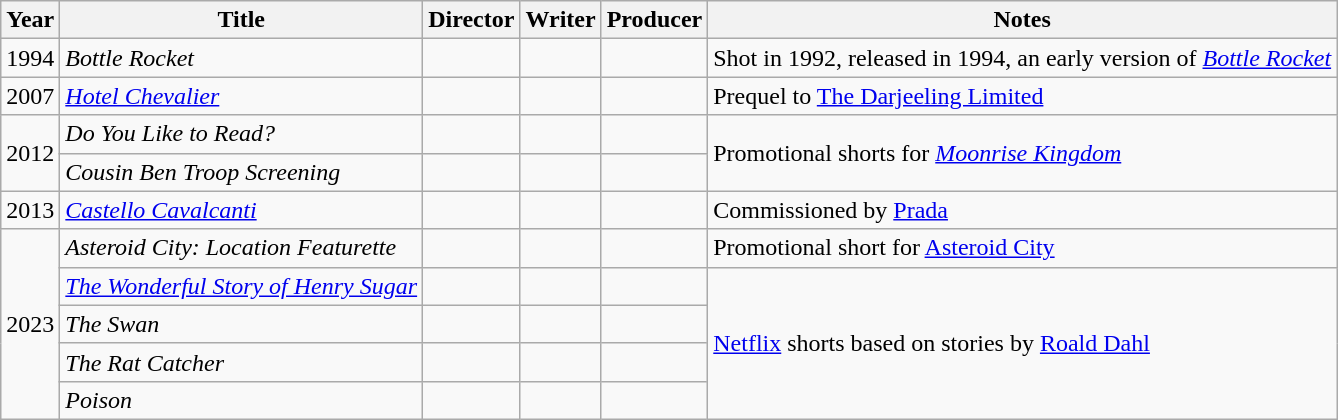<table class="wikitable">
<tr>
<th>Year</th>
<th>Title</th>
<th>Director</th>
<th>Writer</th>
<th>Producer</th>
<th>Notes</th>
</tr>
<tr>
<td>1994</td>
<td><em>Bottle Rocket</em></td>
<td></td>
<td></td>
<td></td>
<td>Shot in 1992, released in 1994, an early version of <em><a href='#'>Bottle Rocket</a></em></td>
</tr>
<tr>
<td>2007</td>
<td><em><a href='#'>Hotel Chevalier</a></em></td>
<td></td>
<td></td>
<td></td>
<td>Prequel to <a href='#'>The Darjeeling Limited</a></td>
</tr>
<tr>
<td rowspan="2">2012</td>
<td><em>Do You Like to Read?</em></td>
<td></td>
<td></td>
<td></td>
<td rowspan="2">Promotional shorts for <em><a href='#'>Moonrise Kingdom</a></em></td>
</tr>
<tr>
<td><em>Cousin Ben Troop Screening</em></td>
<td></td>
<td></td>
<td></td>
</tr>
<tr>
<td>2013</td>
<td><em><a href='#'>Castello Cavalcanti</a></em></td>
<td></td>
<td></td>
<td></td>
<td>Commissioned by <a href='#'>Prada</a></td>
</tr>
<tr>
<td rowspan="5">2023</td>
<td><em>Asteroid City: Location Featurette</em></td>
<td></td>
<td></td>
<td></td>
<td>Promotional short for <a href='#'>Asteroid City</a></td>
</tr>
<tr>
<td><a href='#'><em>The Wonderful Story of Henry Sugar</em></a></td>
<td></td>
<td></td>
<td></td>
<td rowspan="4"><a href='#'>Netflix</a> shorts based on stories by <a href='#'>Roald Dahl</a></td>
</tr>
<tr>
<td><em>The Swan</em></td>
<td></td>
<td></td>
<td></td>
</tr>
<tr>
<td><em>The Rat Catcher</em></td>
<td></td>
<td></td>
<td></td>
</tr>
<tr>
<td><em>Poison</em></td>
<td></td>
<td></td>
<td></td>
</tr>
</table>
